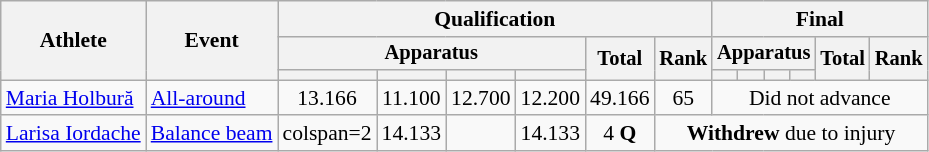<table class="wikitable" style="font-size:90%">
<tr>
<th rowspan=3>Athlete</th>
<th rowspan=3>Event</th>
<th colspan=6>Qualification</th>
<th colspan=6>Final</th>
</tr>
<tr style="font-size:95%">
<th colspan=4>Apparatus</th>
<th rowspan=2>Total</th>
<th rowspan=2>Rank</th>
<th colspan=4>Apparatus</th>
<th rowspan=2>Total</th>
<th rowspan=2>Rank</th>
</tr>
<tr style="font-size:95%">
<th></th>
<th></th>
<th></th>
<th></th>
<th></th>
<th></th>
<th></th>
<th></th>
</tr>
<tr align=center>
<td align=left><a href='#'>Maria Holbură</a></td>
<td align=left><a href='#'>All-around</a></td>
<td>13.166</td>
<td>11.100</td>
<td>12.700</td>
<td>12.200</td>
<td>49.166</td>
<td>65</td>
<td colspan=6>Did not advance</td>
</tr>
<tr align=center>
<td align=left><a href='#'>Larisa Iordache</a></td>
<td align=left><a href='#'>Balance beam</a></td>
<td>colspan=2 </td>
<td>14.133</td>
<td></td>
<td>14.133</td>
<td>4 <strong>Q</strong></td>
<td colspan=8><strong>Withdrew</strong> due to injury</td>
</tr>
</table>
